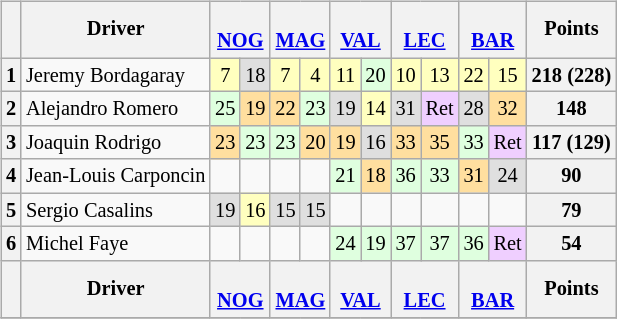<table>
<tr>
<td valign="top"><br><table class="wikitable" style="font-size:85%; text-align:center;">
<tr>
<th></th>
<th>Driver</th>
<th colspan="2"><br><a href='#'>NOG</a></th>
<th colspan="2"><br><a href='#'>MAG</a></th>
<th colspan="2"><br><a href='#'>VAL</a></th>
<th colspan="2"><br><a href='#'>LEC</a></th>
<th colspan="2"><br><a href='#'>BAR</a></th>
<th>Points</th>
</tr>
<tr>
<th>1</th>
<td align="left"> Jeremy Bordagaray</td>
<td style="background:#ffffbf;">7</td>
<td style="background:#dfdfdf;">18</td>
<td style="background:#ffffbf;">7</td>
<td style="background:#ffffbf;">4</td>
<td style="background:#ffffbf;">11</td>
<td style="background:#dfffdf;">20</td>
<td style="background:#ffffbf;">10</td>
<td style="background:#ffffbf;">13</td>
<td style="background:#ffffbf;">22</td>
<td style="background:#ffffbf;">15</td>
<th>218 (228)</th>
</tr>
<tr>
<th>2</th>
<td align="left"> Alejandro Romero</td>
<td style="background:#dfffdf;">25</td>
<td style="background:#ffdf9f;">19</td>
<td style="background:#ffdf9f;">22</td>
<td style="background:#dfffdf;">23</td>
<td style="background:#dfdfdf;">19</td>
<td style="background:#ffffbf;">14</td>
<td style="background:#dfdfdf;">31</td>
<td style="background:#efcfff;">Ret</td>
<td style="background:#dfdfdf;">28</td>
<td style="background:#ffdf9f;">32</td>
<th>148</th>
</tr>
<tr>
<th>3</th>
<td align="left"> Joaquin Rodrigo</td>
<td style="background:#ffdf9f;">23</td>
<td style="background:#dfffdf;">23</td>
<td style="background:#dfffdf;">23</td>
<td style="background:#ffdf9f;">20</td>
<td style="background:#ffdf9f;">19</td>
<td style="background:#dfdfdf;">16</td>
<td style="background:#ffdf9f;">33</td>
<td style="background:#ffdf9f;">35</td>
<td style="background:#dfffdf;">33</td>
<td style="background:#efcfff;">Ret</td>
<th>117 (129)</th>
</tr>
<tr>
<th>4</th>
<td align="left"> Jean-Louis Carponcin</td>
<td></td>
<td></td>
<td></td>
<td></td>
<td style="background:#dfffdf;">21</td>
<td style="background:#ffdf9f;">18</td>
<td style="background:#dfffdf;">36</td>
<td style="background:#dfffdf;">33</td>
<td style="background:#ffdf9f;">31</td>
<td style="background:#dfdfdf;">24</td>
<th>90</th>
</tr>
<tr>
<th>5</th>
<td align="left"> Sergio Casalins</td>
<td style="background:#dfdfdf;">19</td>
<td style="background:#ffffbf;">16</td>
<td style="background:#dfdfdf;">15</td>
<td style="background:#dfdfdf;">15</td>
<td></td>
<td></td>
<td></td>
<td></td>
<td></td>
<td></td>
<th>79</th>
</tr>
<tr>
<th>6</th>
<td align="left"> Michel Faye</td>
<td></td>
<td></td>
<td></td>
<td></td>
<td style="background:#dfffdf;">24</td>
<td style="background:#dfffdf;">19</td>
<td style="background:#dfffdf;">37</td>
<td style="background:#dfffdf;">37</td>
<td style="background:#dfffdf;">36</td>
<td style="background:#efcfff;">Ret</td>
<th>54</th>
</tr>
<tr>
<th></th>
<th>Driver</th>
<th colspan="2"><br><a href='#'>NOG</a></th>
<th colspan="2"><br><a href='#'>MAG</a></th>
<th colspan="2"><br><a href='#'>VAL</a></th>
<th colspan="2"><br><a href='#'>LEC</a></th>
<th colspan="2"><br><a href='#'>BAR</a></th>
<th>Points</th>
</tr>
<tr>
</tr>
</table>
</td>
<td valign="top"><br></td>
</tr>
</table>
